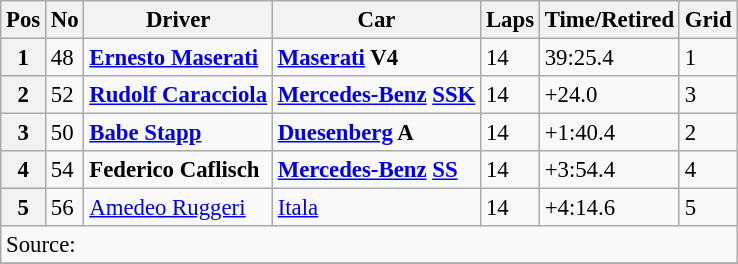<table class="wikitable" style="font-size: 95%;">
<tr>
<th>Pos</th>
<th>No</th>
<th>Driver</th>
<th>Car</th>
<th>Laps</th>
<th>Time/Retired</th>
<th>Grid</th>
</tr>
<tr>
<th>1</th>
<td>48</td>
<td> <strong><a href='#'>Ernesto Maserati</a></strong></td>
<td><strong><a href='#'>Maserati</a> V4</strong></td>
<td>14</td>
<td>39:25.4</td>
<td>1</td>
</tr>
<tr>
<th>2</th>
<td>52</td>
<td> <strong><a href='#'>Rudolf Caracciola</a></strong></td>
<td><strong><a href='#'>Mercedes-Benz</a> <a href='#'>SSK</a></strong></td>
<td>14</td>
<td>+24.0</td>
<td>3</td>
</tr>
<tr>
<th>3</th>
<td>50</td>
<td> <strong><a href='#'>Babe Stapp</a></strong></td>
<td><strong><a href='#'>Duesenberg</a> A</strong></td>
<td>14</td>
<td>+1:40.4</td>
<td>2</td>
</tr>
<tr>
<th>4</th>
<td>54</td>
<td> <strong>Federico Caflisch</strong></td>
<td><strong><a href='#'>Mercedes-Benz</a> <a href='#'>SS</a></strong></td>
<td>14</td>
<td>+3:54.4</td>
<td>4</td>
</tr>
<tr>
<th>5</th>
<td>56</td>
<td> <a href='#'>Amedeo Ruggeri</a></td>
<td><a href='#'>Itala</a></td>
<td>14</td>
<td>+4:14.6</td>
<td>5</td>
</tr>
<tr>
<td colspan=7>Source:</td>
</tr>
<tr>
</tr>
</table>
